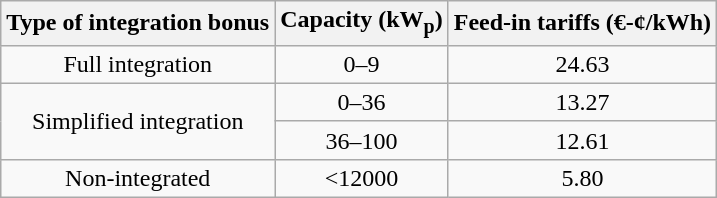<table class="wikitable" style="text-align:center;">
<tr>
<th>Type of integration bonus</th>
<th>Capacity (kW<sub>p</sub>)</th>
<th>Feed-in tariffs (€-¢/kWh)</th>
</tr>
<tr>
<td>Full integration</td>
<td>0–9</td>
<td>24.63</td>
</tr>
<tr>
<td rowspan="2">Simplified integration</td>
<td>0–36</td>
<td>13.27</td>
</tr>
<tr>
<td>36–100</td>
<td>12.61</td>
</tr>
<tr>
<td>Non-integrated</td>
<td><12000</td>
<td>5.80</td>
</tr>
</table>
